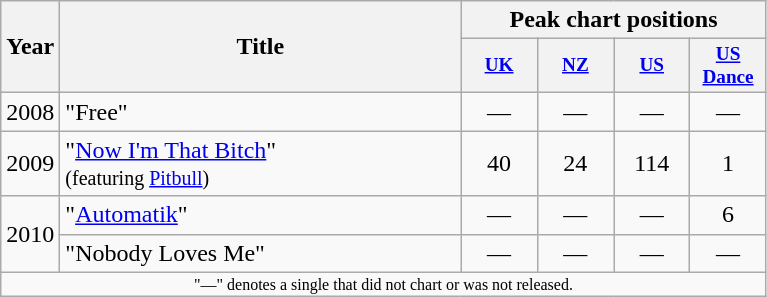<table class="wikitable" style=text-align:center;>
<tr>
<th rowspan="2">Year</th>
<th rowspan="2" width="260">Title</th>
<th colspan="4">Peak chart positions</th>
</tr>
<tr>
<th style="width:3.5em;font-size:80%"><a href='#'>UK</a><br></th>
<th style="width:3.5em;font-size:80%"><a href='#'>NZ</a><br></th>
<th style="width:3.5em;font-size:80%"><a href='#'>US</a><br></th>
<th style="width:3.5em;font-size:80%"><a href='#'>US Dance</a></th>
</tr>
<tr>
<td>2008</td>
<td align="left">"Free" </td>
<td>—</td>
<td>—</td>
<td>—</td>
<td>—</td>
</tr>
<tr>
<td>2009</td>
<td align="left">"<a href='#'>Now I'm That Bitch</a>"<br><small>(featuring <a href='#'>Pitbull</a>)</small></td>
<td>40</td>
<td>24</td>
<td>114</td>
<td>1</td>
</tr>
<tr>
<td rowspan="2">2010</td>
<td align="left">"<a href='#'>Automatik</a>"</td>
<td>—</td>
<td>—</td>
<td>—</td>
<td>6</td>
</tr>
<tr>
<td align="left">"Nobody Loves Me"</td>
<td>—</td>
<td>—</td>
<td>—</td>
<td>—</td>
</tr>
<tr>
<td colspan="15" style="font-size: 8pt">"—" denotes a single that did not chart or was not released.</td>
</tr>
</table>
